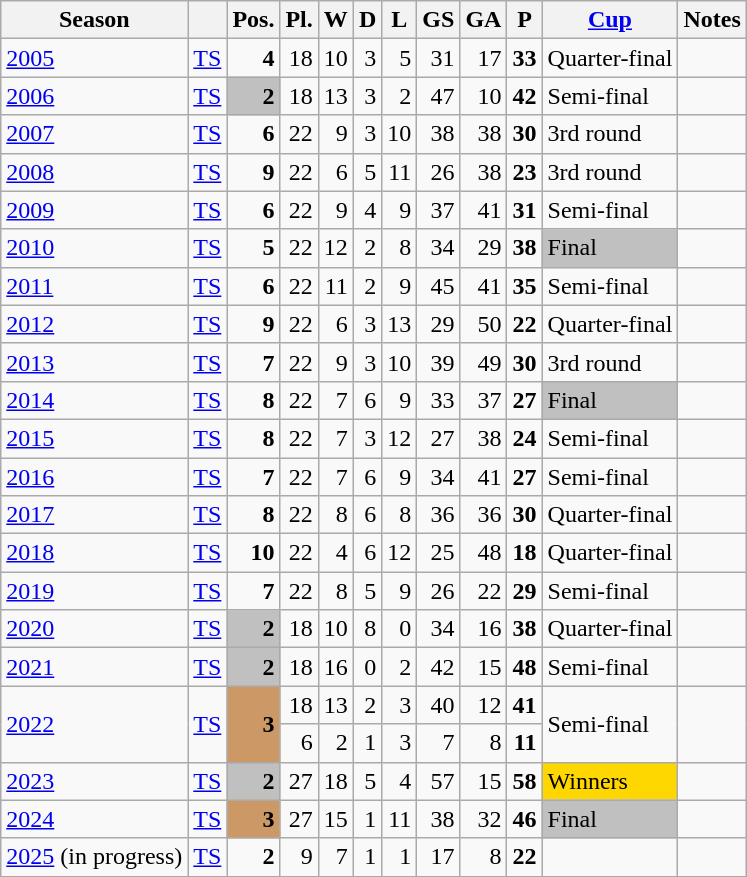<table class="wikitable">
<tr>
<th>Season</th>
<th></th>
<th>Pos.</th>
<th>Pl.</th>
<th>W</th>
<th>D</th>
<th>L</th>
<th>GS</th>
<th>GA</th>
<th>P</th>
<th><a href='#'>Cup</a></th>
<th>Notes</th>
</tr>
<tr>
<td><a href='#'>2005</a></td>
<td><a href='#'>TS</a></td>
<td align=right><strong>4</strong></td>
<td align=right>18</td>
<td align=right>10</td>
<td align=right>3</td>
<td align=right>5</td>
<td align=right>31</td>
<td align=right>17</td>
<td align=right><strong>33</strong></td>
<td>Quarter-final</td>
<td></td>
</tr>
<tr>
<td><a href='#'>2006</a></td>
<td><a href='#'>TS</a></td>
<td align=right bgcolor=silver><strong>2</strong></td>
<td align=right>18</td>
<td align=right>13</td>
<td align=right>3</td>
<td align=right>2</td>
<td align=right>47</td>
<td align=right>10</td>
<td align=right><strong>42</strong></td>
<td>Semi-final</td>
<td></td>
</tr>
<tr>
<td><a href='#'>2007</a></td>
<td><a href='#'>TS</a></td>
<td align=right><strong>6</strong></td>
<td align=right>22</td>
<td align=right>9</td>
<td align=right>3</td>
<td align=right>10</td>
<td align=right>38</td>
<td align=right>38</td>
<td align=right><strong>30</strong></td>
<td>3rd round</td>
<td></td>
</tr>
<tr>
<td><a href='#'>2008</a></td>
<td><a href='#'>TS</a></td>
<td align=right><strong>9</strong></td>
<td align=right>22</td>
<td align=right>6</td>
<td align=right>5</td>
<td align=right>11</td>
<td align=right>26</td>
<td align=right>38</td>
<td align=right><strong>23</strong></td>
<td>3rd round</td>
<td></td>
</tr>
<tr>
<td><a href='#'>2009</a></td>
<td><a href='#'>TS</a></td>
<td align=right><strong>6</strong></td>
<td align=right>22</td>
<td align=right>9</td>
<td align=right>4</td>
<td align=right>9</td>
<td align=right>37</td>
<td align=right>41</td>
<td align=right><strong>31</strong></td>
<td>Semi-final</td>
<td></td>
</tr>
<tr>
<td><a href='#'>2010</a></td>
<td><a href='#'>TS</a></td>
<td align=right><strong>5</strong></td>
<td align=right>22</td>
<td align=right>12</td>
<td align=right>2</td>
<td align=right>8</td>
<td align=right>34</td>
<td align=right>29</td>
<td align=right><strong>38</strong></td>
<td bgcolor=silver>Final</td>
<td></td>
</tr>
<tr>
<td><a href='#'>2011</a></td>
<td><a href='#'>TS</a></td>
<td align=right><strong>6</strong></td>
<td align=right>22</td>
<td align=right>11</td>
<td align=right>2</td>
<td align=right>9</td>
<td align=right>45</td>
<td align=right>41</td>
<td align=right><strong>35</strong></td>
<td>Semi-final</td>
<td></td>
</tr>
<tr>
<td><a href='#'>2012</a></td>
<td><a href='#'>TS</a></td>
<td align=right><strong>9</strong></td>
<td align=right>22</td>
<td align=right>6</td>
<td align=right>3</td>
<td align=right>13</td>
<td align=right>29</td>
<td align=right>50</td>
<td align=right><strong>22</strong></td>
<td>Quarter-final</td>
<td></td>
</tr>
<tr>
<td><a href='#'>2013</a></td>
<td><a href='#'>TS</a></td>
<td align=right><strong>7</strong></td>
<td align=right>22</td>
<td align=right>9</td>
<td align=right>3</td>
<td align=right>10</td>
<td align=right>39</td>
<td align=right>49</td>
<td align=right><strong>30</strong></td>
<td>3rd round</td>
<td></td>
</tr>
<tr>
<td><a href='#'>2014</a></td>
<td><a href='#'>TS</a></td>
<td align=right><strong>8</strong></td>
<td align=right>22</td>
<td align=right>7</td>
<td align=right>6</td>
<td align=right>9</td>
<td align=right>33</td>
<td align=right>37</td>
<td align=right><strong>27</strong></td>
<td bgcolor=silver>Final</td>
<td></td>
</tr>
<tr>
<td><a href='#'>2015</a></td>
<td><a href='#'>TS</a></td>
<td align=right><strong>8</strong></td>
<td align=right>22</td>
<td align=right>7</td>
<td align=right>3</td>
<td align=right>12</td>
<td align=right>27</td>
<td align=right>38</td>
<td align=right><strong>24</strong></td>
<td>Semi-final</td>
<td></td>
</tr>
<tr>
<td><a href='#'>2016</a></td>
<td><a href='#'>TS</a></td>
<td align=right><strong>7</strong></td>
<td align=right>22</td>
<td align=right>7</td>
<td align=right>6</td>
<td align=right>9</td>
<td align=right>34</td>
<td align=right>41</td>
<td align=right><strong>27</strong></td>
<td>Semi-final</td>
<td></td>
</tr>
<tr>
<td><a href='#'>2017</a></td>
<td><a href='#'>TS</a></td>
<td align=right><strong>8</strong></td>
<td align=right>22</td>
<td align=right>8</td>
<td align=right>6</td>
<td align=right>8</td>
<td align=right>36</td>
<td align=right>36</td>
<td align=right><strong>30</strong></td>
<td>Quarter-final</td>
<td></td>
</tr>
<tr>
<td><a href='#'>2018</a></td>
<td><a href='#'>TS</a></td>
<td align=right><strong>10</strong></td>
<td align=right>22</td>
<td align=right>4</td>
<td align=right>6</td>
<td align=right>12</td>
<td align=right>25</td>
<td align=right>48</td>
<td align=right><strong>18</strong></td>
<td>Quarter-final</td>
<td></td>
</tr>
<tr>
<td><a href='#'>2019</a></td>
<td><a href='#'>TS</a></td>
<td align=right><strong>7</strong></td>
<td align=right>22</td>
<td align=right>8</td>
<td align=right>5</td>
<td align=right>9</td>
<td align=right>26</td>
<td align=right>22</td>
<td align=right><strong>29</strong></td>
<td>Semi-final</td>
<td></td>
</tr>
<tr>
<td><a href='#'>2020</a></td>
<td><a href='#'>TS</a></td>
<td align=right bgcolor=silver><strong>2</strong></td>
<td align=right>18</td>
<td align=right>10</td>
<td align=right>8</td>
<td align=right>0</td>
<td align=right>34</td>
<td align=right>16</td>
<td align=right><strong>38</strong></td>
<td>Quarter-final</td>
<td></td>
</tr>
<tr>
<td><a href='#'>2021</a></td>
<td><a href='#'>TS</a></td>
<td align=right bgcolor=silver><strong>2</strong></td>
<td align=right>18</td>
<td align=right>16</td>
<td align=right>0</td>
<td align=right>2</td>
<td align=right>42</td>
<td align=right>15</td>
<td align=right><strong>48</strong></td>
<td>Semi-final</td>
<td></td>
</tr>
<tr>
<td rowspan=2><a href='#'>2022</a></td>
<td rowspan=2><a href='#'>TS</a></td>
<td rowspan=2 align=right bgcolor=cc9966><strong>3</strong></td>
<td align=right>18</td>
<td align=right>13</td>
<td align=right>2</td>
<td align=right>3</td>
<td align=right>40</td>
<td align=right>12</td>
<td align=right><strong>41</strong></td>
<td rowspan=2>Semi-final</td>
<td rowspan=2></td>
</tr>
<tr>
<td align=right>6</td>
<td align=right>2</td>
<td align=right>1</td>
<td align=right>3</td>
<td align=right>7</td>
<td align=right>8</td>
<td align=right><strong>11</strong></td>
</tr>
<tr>
<td><a href='#'>2023</a></td>
<td><a href='#'>TS</a></td>
<td align=right bgcolor=silver><strong>2</strong></td>
<td align=right>27</td>
<td align=right>18</td>
<td align=right>5</td>
<td align=right>4</td>
<td align=right>57</td>
<td align=right>15</td>
<td align=right><strong>58</strong></td>
<td bgcolor=gold>Winners</td>
<td></td>
</tr>
<tr>
<td><a href='#'>2024</a></td>
<td><a href='#'>TS</a></td>
<td align=right bgcolor=cc9966><strong>3</strong></td>
<td align=right>27</td>
<td align=right>15</td>
<td align=right>1</td>
<td align=right>11</td>
<td align=right>38</td>
<td align=right>32</td>
<td align=right><strong>46</strong></td>
<td bgcolor=silver>Final</td>
<td></td>
</tr>
<tr>
<td><a href='#'>2025</a> (in progress)</td>
<td><a href='#'>TS</a></td>
<td align=right><strong>2</strong></td>
<td align=right>9</td>
<td align=right>7</td>
<td align=right>1</td>
<td align=right>1</td>
<td align=right>17</td>
<td align=right>8</td>
<td align=right><strong>22</strong></td>
<td></td>
<td></td>
</tr>
</table>
